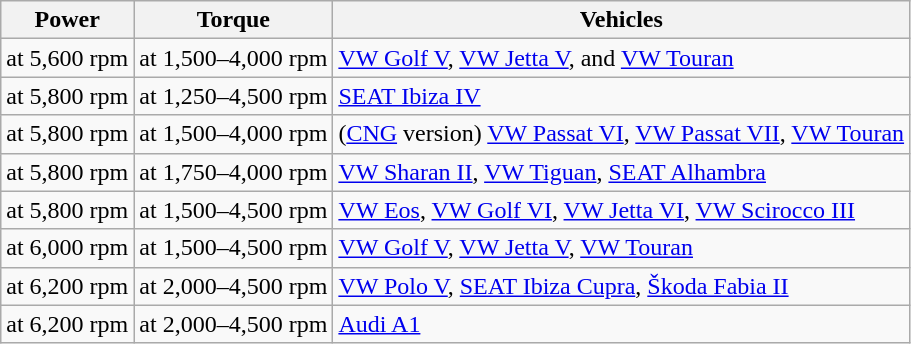<table class="wikitable">
<tr>
<th>Power</th>
<th>Torque</th>
<th>Vehicles</th>
</tr>
<tr>
<td> at 5,600 rpm</td>
<td> at 1,500–4,000 rpm</td>
<td><a href='#'>VW Golf V</a>, <a href='#'>VW Jetta V</a>, and <a href='#'>VW Touran</a></td>
</tr>
<tr>
<td> at 5,800 rpm</td>
<td> at 1,250–4,500 rpm</td>
<td><a href='#'>SEAT Ibiza IV</a></td>
</tr>
<tr>
<td> at 5,800 rpm</td>
<td> at 1,500–4,000 rpm</td>
<td>(<a href='#'>CNG</a> version) <a href='#'>VW Passat VI</a>, <a href='#'>VW Passat VII</a>, <a href='#'>VW Touran</a></td>
</tr>
<tr>
<td> at 5,800 rpm</td>
<td> at 1,750–4,000 rpm</td>
<td><a href='#'>VW Sharan II</a>, <a href='#'>VW Tiguan</a>, <a href='#'>SEAT Alhambra</a></td>
</tr>
<tr>
<td> at 5,800 rpm</td>
<td> at 1,500–4,500 rpm</td>
<td><a href='#'>VW Eos</a>, <a href='#'>VW Golf VI</a>, <a href='#'>VW Jetta VI</a>, <a href='#'>VW Scirocco III</a></td>
</tr>
<tr>
<td> at 6,000 rpm</td>
<td> at 1,500–4,500 rpm</td>
<td><a href='#'>VW Golf V</a>, <a href='#'>VW Jetta V</a>, <a href='#'>VW Touran</a></td>
</tr>
<tr>
<td> at 6,200 rpm</td>
<td> at 2,000–4,500 rpm</td>
<td><a href='#'>VW Polo V</a>, <a href='#'>SEAT Ibiza Cupra</a>, <a href='#'>Škoda Fabia II</a></td>
</tr>
<tr>
<td> at 6,200 rpm</td>
<td> at 2,000–4,500 rpm</td>
<td><a href='#'>Audi A1</a></td>
</tr>
</table>
